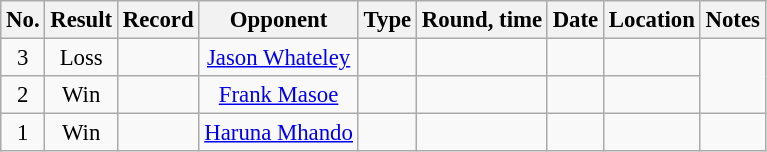<table class="wikitable" style="text-align:center; font-size:95%">
<tr>
<th>No.</th>
<th>Result</th>
<th>Record</th>
<th>Opponent</th>
<th>Type</th>
<th>Round, time</th>
<th>Date</th>
<th>Location</th>
<th>Notes</th>
</tr>
<tr>
<td>3</td>
<td>Loss</td>
<td></td>
<td><a href='#'>Jason Whateley</a></td>
<td></td>
<td></td>
<td></td>
<td></td>
</tr>
<tr>
<td 2>2</td>
<td>Win</td>
<td align="left"></td>
<td><a href='#'>Frank Masoe</a></td>
<td></td>
<td></td>
<td></td>
<td></td>
</tr>
<tr>
<td>1</td>
<td>Win</td>
<td></td>
<td align="left"> <a href='#'>Haruna Mhando</a></td>
<td></td>
<td></td>
<td></td>
<td></td>
<td></td>
</tr>
</table>
